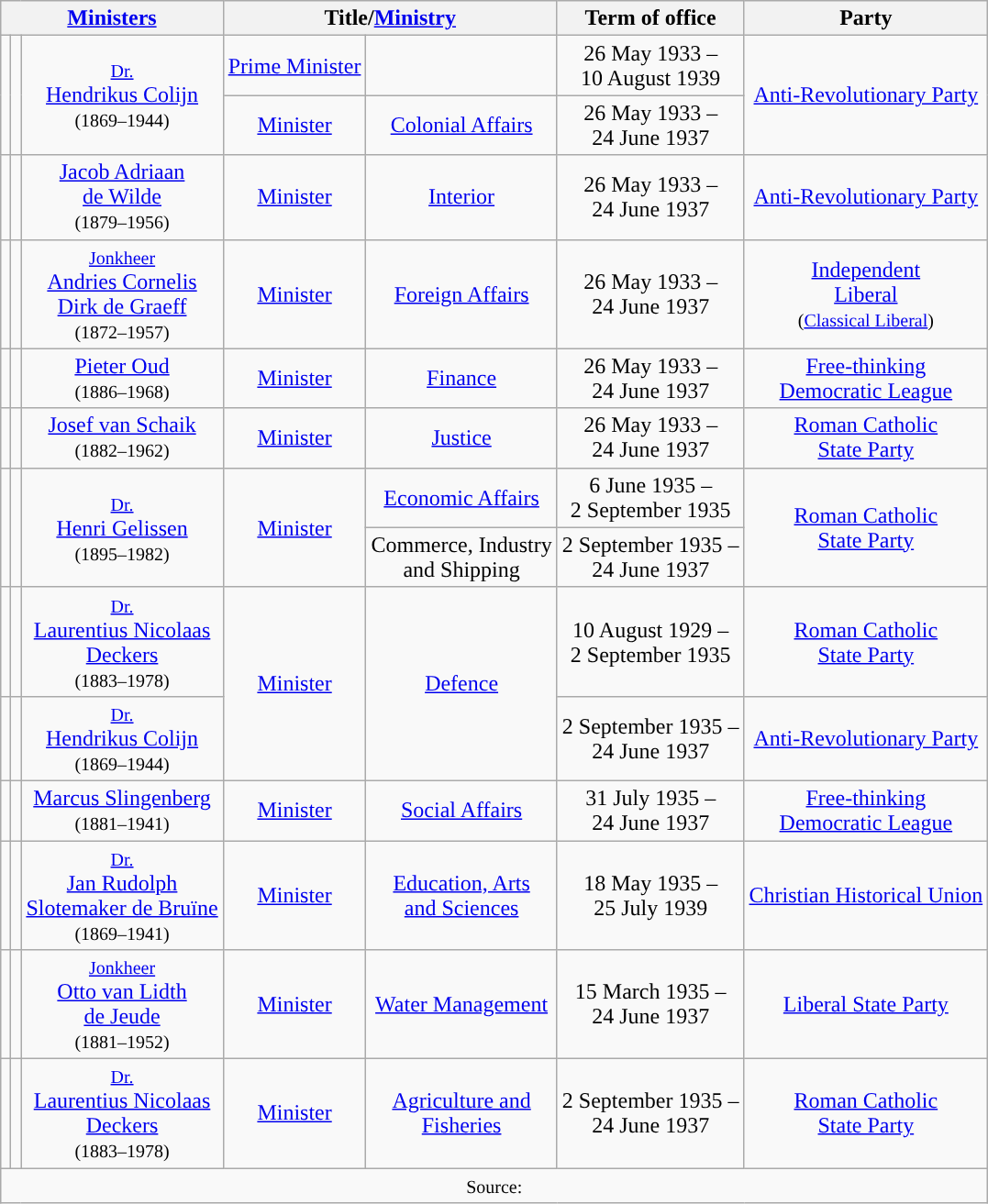<table class="wikitable" style="text-align:center">
<tr>
<th colspan=3><a href='#'>Ministers</a></th>
<th colspan=2>Title/<a href='#'>Ministry</a></th>
<th>Term of office</th>
<th>Party</th>
</tr>
<tr>
<td rowspan=2 style="background:"></td>
<td rowspan=2></td>
<td rowspan=2><small><a href='#'>Dr.</a></small> <br> <a href='#'>Hendrikus Colijn</a> <br> <small>(1869–1944)</small></td>
<td><a href='#'>Prime Minister</a></td>
<td></td>
<td>26 May 1933 – <br> 10 August 1939 <br> </td>
<td rowspan=2><a href='#'>Anti-Revolutionary Party</a></td>
</tr>
<tr>
<td><a href='#'>Minister</a></td>
<td><a href='#'>Colonial Affairs</a></td>
<td>26 May 1933 – <br> 24 June 1937 <br> </td>
</tr>
<tr>
<td style="background:"></td>
<td></td>
<td><a href='#'>Jacob Adriaan <br> de Wilde</a> <br> <small>(1879–1956)</small></td>
<td><a href='#'>Minister</a></td>
<td><a href='#'>Interior</a></td>
<td>26 May 1933 – <br> 24 June 1937 <br> </td>
<td><a href='#'>Anti-Revolutionary Party</a></td>
</tr>
<tr>
<td style="background:"></td>
<td></td>
<td><small><a href='#'>Jonkheer</a></small> <br> <a href='#'>Andries Cornelis <br> Dirk de Graeff</a> <br> <small>(1872–1957)</small></td>
<td><a href='#'>Minister</a></td>
<td><a href='#'>Foreign Affairs</a></td>
<td>26 May 1933 – <br> 24 June 1937 <br> </td>
<td><a href='#'>Independent <br> Liberal</a> <br> <small>(<a href='#'>Classical Liberal</a>)</small></td>
</tr>
<tr>
<td style="background:"></td>
<td></td>
<td><a href='#'>Pieter Oud</a> <br> <small>(1886–1968)</small></td>
<td><a href='#'>Minister</a></td>
<td><a href='#'>Finance</a></td>
<td>26 May 1933 – <br> 24 June 1937 <br> </td>
<td><a href='#'>Free-thinking <br> Democratic League</a></td>
</tr>
<tr>
<td style="background:"></td>
<td></td>
<td><a href='#'>Josef van Schaik</a> <br> <small>(1882–1962)</small></td>
<td><a href='#'>Minister</a></td>
<td><a href='#'>Justice</a></td>
<td>26 May 1933 – <br> 24 June 1937 <br> </td>
<td><a href='#'>Roman Catholic <br> State Party</a></td>
</tr>
<tr>
<td rowspan=2 style="background:"></td>
<td rowspan=2></td>
<td rowspan=2><small><a href='#'>Dr.</a></small> <br> <a href='#'>Henri Gelissen</a> <br> <small>(1895–1982)</small></td>
<td rowspan=2><a href='#'>Minister</a></td>
<td><a href='#'>Economic Affairs</a></td>
<td>6 June 1935 – <br> 2 September 1935 <br> </td>
<td rowspan=2><a href='#'>Roman Catholic <br> State Party</a></td>
</tr>
<tr>
<td>Commerce, Industry <br> and Shipping</td>
<td>2 September 1935 – <br> 24 June 1937</td>
</tr>
<tr>
<td style="background:"></td>
<td></td>
<td><small><a href='#'>Dr.</a></small> <br> <a href='#'>Laurentius Nicolaas <br> Deckers</a> <br> <small>(1883–1978)</small></td>
<td rowspan=2><a href='#'>Minister</a></td>
<td rowspan=2><a href='#'>Defence</a></td>
<td>10 August 1929 – <br> 2 September 1935 <br>  </td>
<td><a href='#'>Roman Catholic <br> State Party</a></td>
</tr>
<tr>
<td style="background:"></td>
<td></td>
<td><small><a href='#'>Dr.</a></small> <br> <a href='#'>Hendrikus Colijn</a> <br> <small>(1869–1944)</small></td>
<td>2 September 1935 – <br> 24 June 1937</td>
<td><a href='#'>Anti-Revolutionary Party</a></td>
</tr>
<tr>
<td style="background:"></td>
<td></td>
<td><a href='#'>Marcus Slingenberg</a> <br> <small>(1881–1941)</small></td>
<td><a href='#'>Minister</a></td>
<td><a href='#'>Social Affairs</a></td>
<td>31 July 1935 – <br> 24 June 1937</td>
<td><a href='#'>Free-thinking <br> Democratic League</a></td>
</tr>
<tr>
<td style="background:"></td>
<td></td>
<td><small><a href='#'>Dr.</a></small> <br> <a href='#'>Jan Rudolph <br> Slotemaker de Bruïne</a> <br> <small>(1869–1941)</small></td>
<td><a href='#'>Minister</a></td>
<td><a href='#'>Education, Arts <br> and Sciences</a></td>
<td>18 May 1935 – <br> 25 July 1939 <br> </td>
<td><a href='#'>Christian Historical Union</a></td>
</tr>
<tr>
<td style="background:"></td>
<td></td>
<td><small><a href='#'>Jonkheer</a></small> <br> <a href='#'>Otto van Lidth <br> de Jeude</a> <br> <small>(1881–1952)</small></td>
<td><a href='#'>Minister</a></td>
<td><a href='#'>Water Management</a></td>
<td>15 March 1935 – <br> 24 June 1937 <br> </td>
<td><a href='#'>Liberal State Party</a></td>
</tr>
<tr>
<td style="background:"></td>
<td></td>
<td><small><a href='#'>Dr.</a></small> <br> <a href='#'>Laurentius Nicolaas <br> Deckers</a> <br> <small>(1883–1978)</small></td>
<td><a href='#'>Minister</a></td>
<td><a href='#'>Agriculture and <br> Fisheries</a></td>
<td>2 September 1935 – <br> 24 June 1937</td>
<td><a href='#'>Roman Catholic <br> State Party</a></td>
</tr>
<tr>
<td colspan=7><small>Source:  </small></td>
</tr>
</table>
